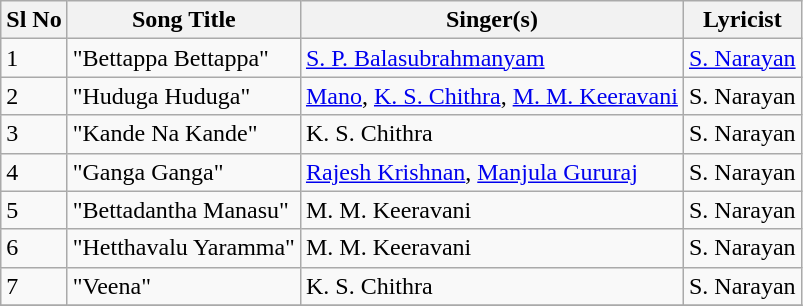<table class="wikitable">
<tr>
<th>Sl No</th>
<th>Song Title</th>
<th>Singer(s)</th>
<th>Lyricist</th>
</tr>
<tr>
<td>1</td>
<td>"Bettappa Bettappa"</td>
<td><a href='#'>S. P. Balasubrahmanyam</a></td>
<td><a href='#'>S. Narayan</a></td>
</tr>
<tr>
<td>2</td>
<td>"Huduga Huduga"</td>
<td><a href='#'>Mano</a>, <a href='#'>K. S. Chithra</a>, <a href='#'>M. M. Keeravani</a></td>
<td>S. Narayan</td>
</tr>
<tr>
<td>3</td>
<td>"Kande Na Kande"</td>
<td>K. S. Chithra</td>
<td>S. Narayan</td>
</tr>
<tr>
<td>4</td>
<td>"Ganga Ganga"</td>
<td><a href='#'>Rajesh Krishnan</a>, <a href='#'>Manjula Gururaj</a></td>
<td>S. Narayan</td>
</tr>
<tr>
<td>5</td>
<td>"Bettadantha Manasu"</td>
<td>M. M. Keeravani</td>
<td>S. Narayan</td>
</tr>
<tr>
<td>6</td>
<td>"Hetthavalu Yaramma"</td>
<td>M. M. Keeravani</td>
<td>S. Narayan</td>
</tr>
<tr>
<td>7</td>
<td>"Veena"</td>
<td>K. S. Chithra</td>
<td>S. Narayan</td>
</tr>
<tr>
</tr>
</table>
